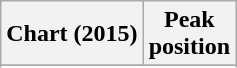<table class="wikitable sortable">
<tr>
<th>Chart (2015)</th>
<th>Peak<br>position</th>
</tr>
<tr>
</tr>
<tr>
</tr>
<tr>
</tr>
<tr>
</tr>
<tr>
</tr>
<tr>
</tr>
</table>
